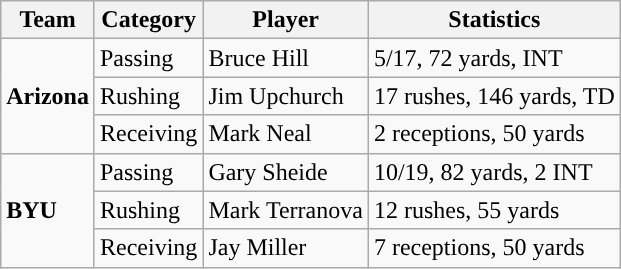<table class="wikitable" style="float: left;">
<tr>
<th>Team</th>
<th>Category</th>
<th>Player</th>
<th>Statistics</th>
</tr>
<tr>
<td rowspan=3><strong>Arizona</strong></td>
<td>Passing</td>
<td>Bruce Hill</td>
<td>5/17, 72 yards, INT</td>
</tr>
<tr>
<td>Rushing</td>
<td>Jim Upchurch</td>
<td>17 rushes, 146 yards, TD</td>
</tr>
<tr>
<td>Receiving</td>
<td>Mark Neal</td>
<td>2 receptions, 50 yards</td>
</tr>
<tr>
<td rowspan=3><strong>BYU</strong></td>
<td>Passing</td>
<td>Gary Sheide</td>
<td>10/19, 82 yards, 2 INT</td>
</tr>
<tr>
<td>Rushing</td>
<td>Mark Terranova</td>
<td>12 rushes, 55 yards</td>
</tr>
<tr>
<td>Receiving</td>
<td>Jay Miller</td>
<td>7 receptions, 50 yards</td>
</tr>
</table>
